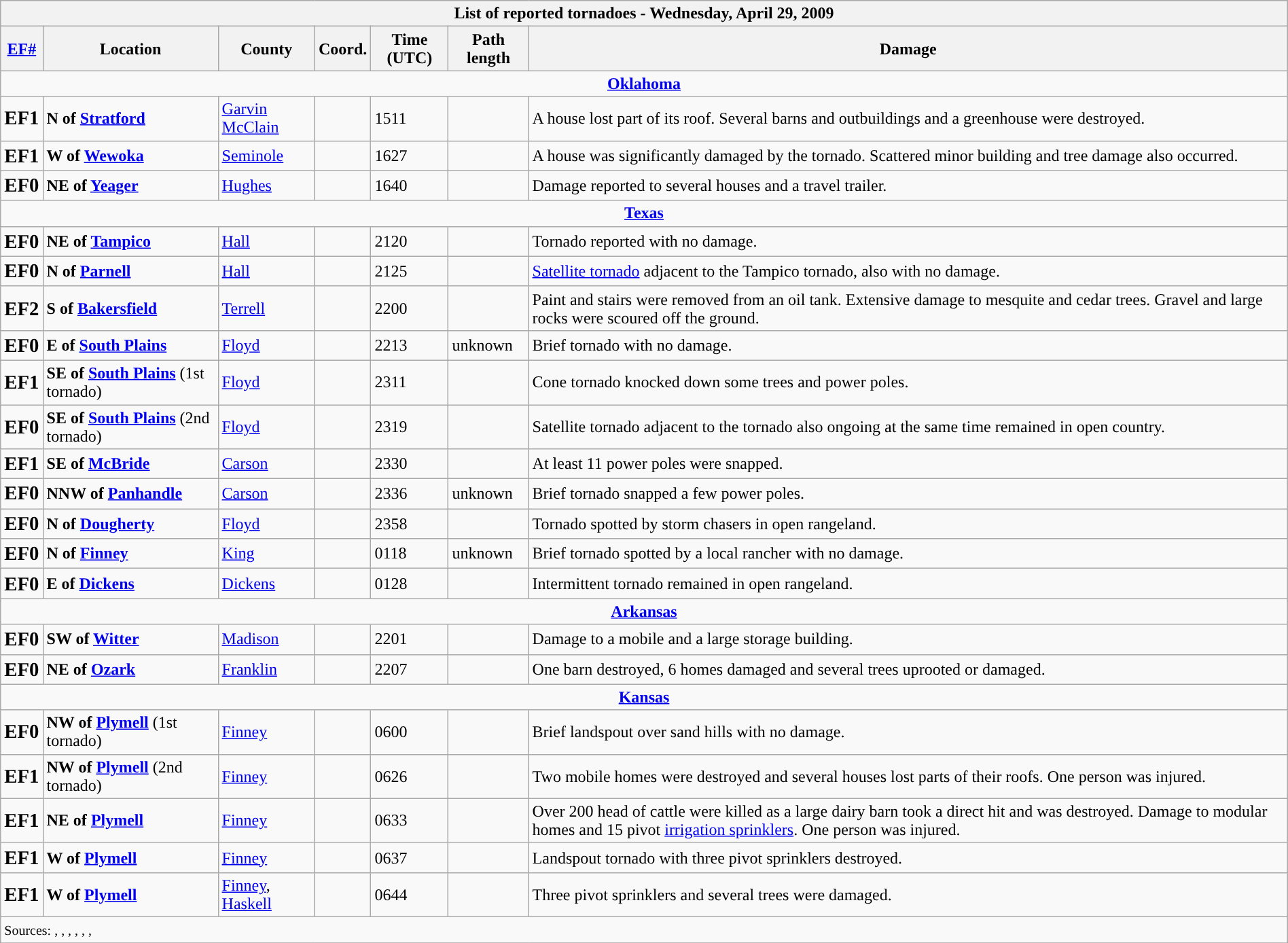<table class="wikitable collapsible" width="100%">
<tr>
<th colspan="7">List of reported tornadoes - Wednesday, April 29, 2009</th>
</tr>
<tr>
<th><a href='#'>EF#</a></th>
<th>Location</th>
<th>County</th>
<th>Coord.</th>
<th>Time (UTC)</th>
<th>Path length</th>
<th>Damage</th>
</tr>
<tr>
<td colspan="7" align=center><strong><a href='#'>Oklahoma</a></strong></td>
</tr>
<tr>
<td><big><strong>EF1</strong></big></td>
<td><strong>N of <a href='#'>Stratford</a></strong></td>
<td><a href='#'>Garvin</a> <a href='#'>McClain</a></td>
<td></td>
<td>1511</td>
<td></td>
<td>A house lost part of its roof. Several barns and outbuildings and a greenhouse were destroyed.</td>
</tr>
<tr>
<td><big><strong>EF1</strong></big></td>
<td><strong>W of <a href='#'>Wewoka</a></strong></td>
<td><a href='#'>Seminole</a></td>
<td></td>
<td>1627</td>
<td></td>
<td>A house was significantly damaged by the tornado. Scattered minor building and tree damage also occurred.</td>
</tr>
<tr>
<td><big><strong>EF0</strong></big></td>
<td><strong>NE of <a href='#'>Yeager</a></strong></td>
<td><a href='#'>Hughes</a></td>
<td></td>
<td>1640</td>
<td></td>
<td>Damage reported to several houses and a travel trailer.</td>
</tr>
<tr>
<td colspan="7" align=center><strong><a href='#'>Texas</a></strong></td>
</tr>
<tr>
<td><big><strong>EF0</strong></big></td>
<td><strong>NE of <a href='#'>Tampico</a></strong></td>
<td><a href='#'>Hall</a></td>
<td></td>
<td>2120</td>
<td></td>
<td>Tornado reported with no damage.</td>
</tr>
<tr>
<td><big><strong>EF0</strong></big></td>
<td><strong>N of <a href='#'>Parnell</a></strong></td>
<td><a href='#'>Hall</a></td>
<td></td>
<td>2125</td>
<td></td>
<td><a href='#'>Satellite tornado</a> adjacent to the Tampico tornado, also with no damage.</td>
</tr>
<tr>
<td><big><strong>EF2</strong></big></td>
<td><strong>S of <a href='#'>Bakersfield</a></strong></td>
<td><a href='#'>Terrell</a></td>
<td></td>
<td>2200</td>
<td></td>
<td>Paint and stairs were removed from an oil tank. Extensive damage to mesquite and cedar trees. Gravel and large rocks were scoured off the ground.</td>
</tr>
<tr>
<td><big><strong>EF0</strong></big></td>
<td><strong>E of <a href='#'>South Plains</a></strong></td>
<td><a href='#'>Floyd</a></td>
<td></td>
<td>2213</td>
<td>unknown</td>
<td>Brief tornado with no damage.</td>
</tr>
<tr>
<td><big><strong>EF1</strong></big></td>
<td><strong>SE of <a href='#'>South Plains</a></strong> (1st tornado)</td>
<td><a href='#'>Floyd</a></td>
<td></td>
<td>2311</td>
<td></td>
<td>Cone tornado knocked down some trees and power poles.</td>
</tr>
<tr>
<td><big><strong>EF0</strong></big></td>
<td><strong>SE of <a href='#'>South Plains</a></strong> (2nd tornado)</td>
<td><a href='#'>Floyd</a></td>
<td></td>
<td>2319</td>
<td></td>
<td>Satellite tornado adjacent to the tornado also ongoing at the same time remained in open country.</td>
</tr>
<tr>
<td><big><strong>EF1</strong></big></td>
<td><strong>SE of <a href='#'>McBride</a></strong></td>
<td><a href='#'>Carson</a></td>
<td></td>
<td>2330</td>
<td></td>
<td>At least 11 power poles were snapped.</td>
</tr>
<tr>
<td><big><strong>EF0</strong></big></td>
<td><strong>NNW of <a href='#'>Panhandle</a></strong></td>
<td><a href='#'>Carson</a></td>
<td></td>
<td>2336</td>
<td>unknown</td>
<td>Brief tornado snapped a few power poles.</td>
</tr>
<tr>
<td><big><strong>EF0</strong></big></td>
<td><strong>N of <a href='#'>Dougherty</a></strong></td>
<td><a href='#'>Floyd</a></td>
<td></td>
<td>2358</td>
<td></td>
<td>Tornado spotted by storm chasers in open rangeland.</td>
</tr>
<tr>
<td><big><strong>EF0</strong></big></td>
<td><strong>N of <a href='#'>Finney</a></strong></td>
<td><a href='#'>King</a></td>
<td></td>
<td>0118</td>
<td>unknown</td>
<td>Brief tornado spotted by a local rancher with no damage.</td>
</tr>
<tr>
<td><big><strong>EF0</strong></big></td>
<td><strong>E of <a href='#'>Dickens</a></strong></td>
<td><a href='#'>Dickens</a></td>
<td></td>
<td>0128</td>
<td></td>
<td>Intermittent tornado remained in open rangeland.</td>
</tr>
<tr>
<td colspan="7" align=center><strong><a href='#'>Arkansas</a></strong></td>
</tr>
<tr>
<td><big><strong>EF0</strong></big></td>
<td><strong>SW of <a href='#'>Witter</a></strong></td>
<td><a href='#'>Madison</a></td>
<td></td>
<td>2201</td>
<td></td>
<td>Damage to a mobile and a large storage building.</td>
</tr>
<tr>
<td><big><strong>EF0</strong></big></td>
<td><strong>NE of <a href='#'>Ozark</a></strong></td>
<td><a href='#'>Franklin</a></td>
<td></td>
<td>2207</td>
<td></td>
<td>One barn destroyed, 6 homes damaged and several trees uprooted or damaged.</td>
</tr>
<tr>
<td colspan="7" align=center><strong><a href='#'>Kansas</a></strong></td>
</tr>
<tr>
<td><big><strong>EF0</strong></big></td>
<td><strong>NW of <a href='#'>Plymell</a></strong> (1st tornado)</td>
<td><a href='#'>Finney</a></td>
<td></td>
<td>0600</td>
<td></td>
<td>Brief landspout over sand hills with no damage.</td>
</tr>
<tr>
<td><big><strong>EF1</strong></big></td>
<td><strong>NW of <a href='#'>Plymell</a></strong> (2nd tornado)</td>
<td><a href='#'>Finney</a></td>
<td></td>
<td>0626</td>
<td></td>
<td>Two mobile homes were destroyed and several houses lost parts of their roofs. One person was injured.</td>
</tr>
<tr>
<td><big><strong>EF1</strong></big></td>
<td><strong>NE of <a href='#'>Plymell</a></strong></td>
<td><a href='#'>Finney</a></td>
<td></td>
<td>0633</td>
<td></td>
<td>Over 200 head of cattle were killed as a large dairy barn took a direct hit and was destroyed. Damage to modular homes and 15 pivot <a href='#'>irrigation sprinklers</a>. One person was injured.</td>
</tr>
<tr>
<td><big><strong>EF1</strong></big></td>
<td><strong>W of <a href='#'>Plymell</a></strong></td>
<td><a href='#'>Finney</a></td>
<td></td>
<td>0637</td>
<td></td>
<td>Landspout tornado with three pivot sprinklers destroyed.</td>
</tr>
<tr>
<td><big><strong>EF1</strong></big></td>
<td><strong>W of <a href='#'>Plymell</a></strong></td>
<td><a href='#'>Finney</a>, <a href='#'>Haskell</a></td>
<td></td>
<td>0644</td>
<td></td>
<td>Three pivot sprinklers and several trees were damaged.</td>
</tr>
<tr>
<td colspan="7"><small>Sources: , , , , , , </small></td>
</tr>
<tr>
</tr>
</table>
